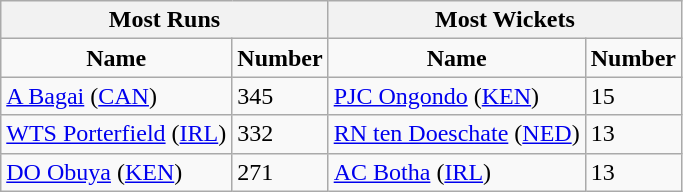<table class="wikitable">
<tr>
<th colspan="2">Most Runs</th>
<th colspan="2">Most Wickets</th>
</tr>
<tr align="center">
<td><strong>Name</strong></td>
<td><strong>Number</strong></td>
<td><strong>Name</strong></td>
<td><strong>Number</strong></td>
</tr>
<tr>
<td><a href='#'>A Bagai</a> (<a href='#'>CAN</a>)</td>
<td>345</td>
<td><a href='#'>PJC Ongondo</a> (<a href='#'>KEN</a>)</td>
<td>15</td>
</tr>
<tr>
<td><a href='#'>WTS Porterfield</a> (<a href='#'>IRL</a>)</td>
<td>332</td>
<td><a href='#'>RN ten Doeschate</a> (<a href='#'>NED</a>)</td>
<td>13</td>
</tr>
<tr>
<td><a href='#'>DO Obuya</a> (<a href='#'>KEN</a>)</td>
<td>271</td>
<td><a href='#'>AC Botha</a> (<a href='#'>IRL</a>)</td>
<td>13</td>
</tr>
</table>
